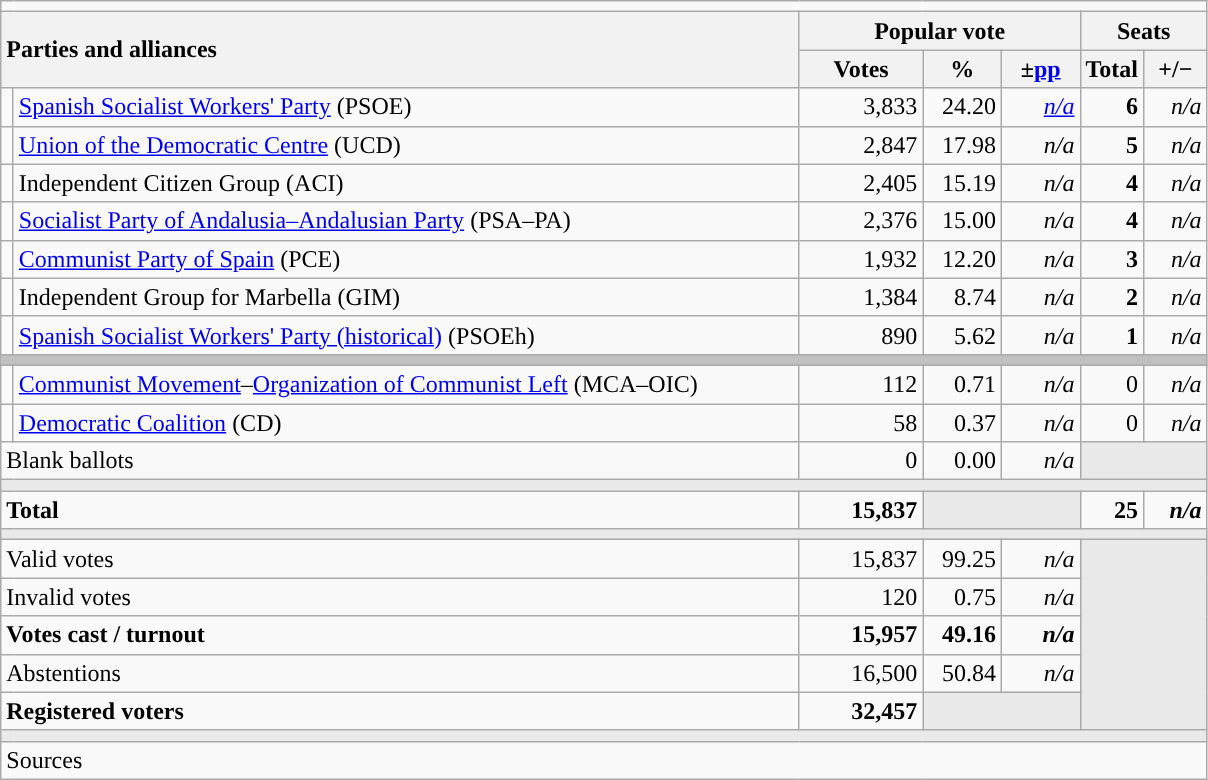<table class="wikitable" style="text-align:right;">
<tr>
<td colspan="7"></td>
</tr>
<tr>
<th style="text-align:left;" rowspan="2" colspan="2" width="525">Parties and alliances</th>
<th colspan="3">Popular vote</th>
<th colspan="2">Seats</th>
</tr>
<tr>
<th width="75">Votes</th>
<th width="45">%</th>
<th width="45">±<a href='#'>pp</a></th>
<th width="35">Total</th>
<th width="35">+/−</th>
</tr>
<tr>
<td width="1" style="color:inherit;background:"></td>
<td align="left"><a href='#'>Spanish Socialist Workers' Party</a> (PSOE)</td>
<td>3,833</td>
<td>24.20</td>
<td><em><a href='#'>n/a</a></em></td>
<td><strong>6</strong></td>
<td><em>n/a</em></td>
</tr>
<tr>
<td style="color:inherit;background:"></td>
<td align="left"><a href='#'>Union of the Democratic Centre</a> (UCD)</td>
<td>2,847</td>
<td>17.98</td>
<td><em>n/a</em></td>
<td><strong>5</strong></td>
<td><em>n/a</em></td>
</tr>
<tr>
<td style="color:inherit;background:"></td>
<td align="left">Independent Citizen Group (ACI)</td>
<td>2,405</td>
<td>15.19</td>
<td><em>n/a</em></td>
<td><strong>4</strong></td>
<td><em>n/a</em></td>
</tr>
<tr>
<td style="color:inherit;background:"></td>
<td align="left"><a href='#'>Socialist Party of Andalusia–Andalusian Party</a> (PSA–PA)</td>
<td>2,376</td>
<td>15.00</td>
<td><em>n/a</em></td>
<td><strong>4</strong></td>
<td><em>n/a</em></td>
</tr>
<tr>
<td style="color:inherit;background:"></td>
<td align="left"><a href='#'>Communist Party of Spain</a> (PCE)</td>
<td>1,932</td>
<td>12.20</td>
<td><em>n/a</em></td>
<td><strong>3</strong></td>
<td><em>n/a</em></td>
</tr>
<tr>
<td style="color:inherit;background:"></td>
<td align="left">Independent Group for Marbella (GIM)</td>
<td>1,384</td>
<td>8.74</td>
<td><em>n/a</em></td>
<td><strong>2</strong></td>
<td><em>n/a</em></td>
</tr>
<tr>
<td style="color:inherit;background:"></td>
<td align="left"><a href='#'>Spanish Socialist Workers' Party (historical)</a> (PSOEh)</td>
<td>890</td>
<td>5.62</td>
<td><em>n/a</em></td>
<td><strong>1</strong></td>
<td><em>n/a</em></td>
</tr>
<tr>
<td colspan="7" bgcolor="#C0C0C0"></td>
</tr>
<tr>
<td style="color:inherit;background:"></td>
<td align="left"><a href='#'>Communist Movement</a>–<a href='#'>Organization of Communist Left</a> (MCA–OIC)</td>
<td>112</td>
<td>0.71</td>
<td><em>n/a</em></td>
<td>0</td>
<td><em>n/a</em></td>
</tr>
<tr>
<td style="color:inherit;background:"></td>
<td align="left"><a href='#'>Democratic Coalition</a> (CD)</td>
<td>58</td>
<td>0.37</td>
<td><em>n/a</em></td>
<td>0</td>
<td><em>n/a</em></td>
</tr>
<tr>
<td align="left" colspan="2">Blank ballots</td>
<td>0</td>
<td>0.00</td>
<td><em>n/a</em></td>
<td bgcolor="#E9E9E9" colspan="2"></td>
</tr>
<tr>
<td colspan="7" bgcolor="#E9E9E9"></td>
</tr>
<tr style="font-weight:bold;">
<td align="left" colspan="2">Total</td>
<td>15,837</td>
<td bgcolor="#E9E9E9" colspan="2"></td>
<td>25</td>
<td><em>n/a</em></td>
</tr>
<tr>
<td colspan="7" bgcolor="#E9E9E9"></td>
</tr>
<tr>
<td align="left" colspan="2">Valid votes</td>
<td>15,837</td>
<td>99.25</td>
<td><em>n/a</em></td>
<td bgcolor="#E9E9E9" colspan="2" rowspan="5"></td>
</tr>
<tr>
<td align="left" colspan="2">Invalid votes</td>
<td>120</td>
<td>0.75</td>
<td><em>n/a</em></td>
</tr>
<tr style="font-weight:bold;">
<td align="left" colspan="2">Votes cast / turnout</td>
<td>15,957</td>
<td>49.16</td>
<td><em>n/a</em></td>
</tr>
<tr>
<td align="left" colspan="2">Abstentions</td>
<td>16,500</td>
<td>50.84</td>
<td><em>n/a</em></td>
</tr>
<tr style="font-weight:bold;">
<td align="left" colspan="2">Registered voters</td>
<td>32,457</td>
<td bgcolor="#E9E9E9" colspan="2"></td>
</tr>
<tr>
<td colspan="7" bgcolor="#E9E9E9"></td>
</tr>
<tr>
<td align="left" colspan="7">Sources</td>
</tr>
</table>
